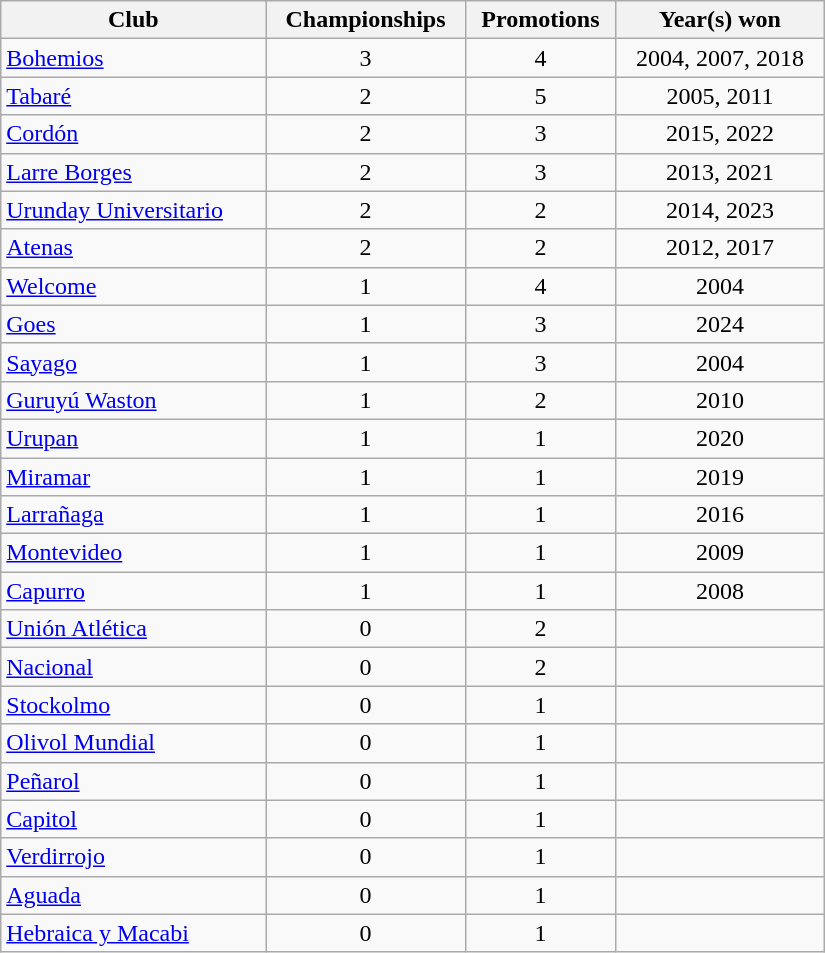<table class="wikitable sortable"  style="text-align:left" width="550px">
<tr>
<th>Club</th>
<th>Championships</th>
<th>Promotions</th>
<th>Year(s) won</th>
</tr>
<tr align=left>
<td><a href='#'>Bohemios</a></td>
<td align=center>3</td>
<td align=center>4</td>
<td align=center>2004, 2007, 2018</td>
</tr>
<tr align=left>
<td><a href='#'>Tabaré</a></td>
<td align=center>2</td>
<td align=center>5</td>
<td align=center>2005, 2011</td>
</tr>
<tr align=left>
<td><a href='#'>Cordón</a></td>
<td align=center>2</td>
<td align=center>3</td>
<td align=center>2015, 2022</td>
</tr>
<tr align=left>
<td><a href='#'>Larre Borges</a></td>
<td align=center>2</td>
<td align=center>3</td>
<td align=center>2013, 2021</td>
</tr>
<tr align=left>
<td><a href='#'>Urunday Universitario</a></td>
<td align=center>2</td>
<td align=center>2</td>
<td align=center>2014, 2023</td>
</tr>
<tr align="left">
<td><a href='#'>Atenas</a></td>
<td align="center">2</td>
<td align="center">2</td>
<td align="center">2012, 2017</td>
</tr>
<tr align=left>
<td><a href='#'>Welcome</a></td>
<td align=center>1</td>
<td align=center>4</td>
<td align=center>2004</td>
</tr>
<tr align=left>
<td><a href='#'>Goes</a></td>
<td align=center>1</td>
<td align=center>3</td>
<td align=center>2024</td>
</tr>
<tr align=left>
<td><a href='#'>Sayago</a></td>
<td align=center>1</td>
<td align=center>3</td>
<td align=center>2004</td>
</tr>
<tr align=left>
<td><a href='#'>Guruyú Waston</a></td>
<td align=center>1</td>
<td align=center>2</td>
<td align=center>2010</td>
</tr>
<tr align=left>
<td><a href='#'>Urupan</a></td>
<td align=center>1</td>
<td align=center>1</td>
<td align=center>2020</td>
</tr>
<tr align=left>
<td><a href='#'>Miramar</a></td>
<td align=center>1</td>
<td align=center>1</td>
<td align=center>2019</td>
</tr>
<tr align=left>
<td><a href='#'>Larrañaga</a></td>
<td align=center>1</td>
<td align=center>1</td>
<td align=center>2016</td>
</tr>
<tr align=left>
<td><a href='#'>Montevideo</a></td>
<td align=center>1</td>
<td align=center>1</td>
<td align=center>2009</td>
</tr>
<tr align=left>
<td><a href='#'>Capurro</a></td>
<td align=center>1</td>
<td align=center>1</td>
<td align=center>2008</td>
</tr>
<tr align=left>
<td><a href='#'>Unión Atlética</a></td>
<td align=center>0</td>
<td align=center>2</td>
<td align=center></td>
</tr>
<tr align=left>
<td><a href='#'>Nacional</a></td>
<td align=center>0</td>
<td align=center>2</td>
<td align=center></td>
</tr>
<tr align=left>
<td><a href='#'>Stockolmo</a></td>
<td align=center>0</td>
<td align=center>1</td>
<td align=center></td>
</tr>
<tr align=left>
<td><a href='#'>Olivol Mundial</a></td>
<td align=center>0</td>
<td align=center>1</td>
<td align=center></td>
</tr>
<tr align=left>
<td><a href='#'>Peñarol</a></td>
<td align=center>0</td>
<td align=center>1</td>
<td align=center></td>
</tr>
<tr align=left>
<td><a href='#'>Capitol</a></td>
<td align=center>0</td>
<td align=center>1</td>
<td align=center></td>
</tr>
<tr align=left>
<td><a href='#'>Verdirrojo</a></td>
<td align=center>0</td>
<td align=center>1</td>
<td align=center></td>
</tr>
<tr align=left>
<td><a href='#'>Aguada</a></td>
<td align=center>0</td>
<td align=center>1</td>
<td align=center></td>
</tr>
<tr align=left>
<td><a href='#'>Hebraica y Macabi</a></td>
<td align=center>0</td>
<td align=center>1</td>
<td align=center></td>
</tr>
</table>
